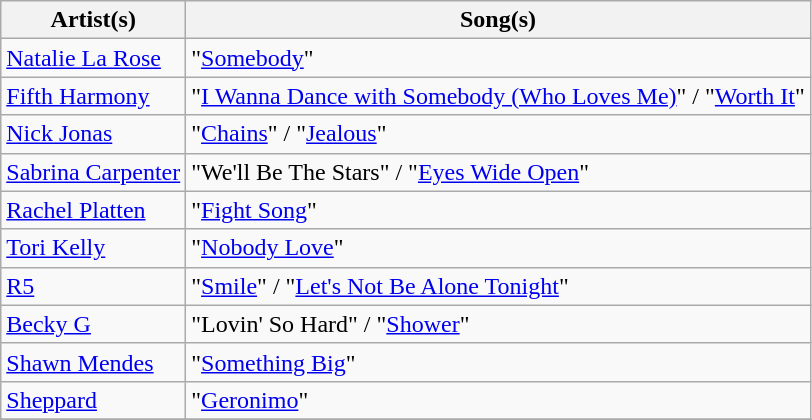<table class="wikitable plainrowheaders">
<tr>
<th scope="col">Artist(s)</th>
<th scope="col">Song(s)</th>
</tr>
<tr>
<td><a href='#'>Natalie La Rose</a></td>
<td>"<a href='#'>Somebody</a>"</td>
</tr>
<tr>
<td><a href='#'>Fifth Harmony</a></td>
<td>"<a href='#'>I Wanna Dance with Somebody (Who Loves Me)</a>"  / "<a href='#'>Worth It</a>"</td>
</tr>
<tr>
<td><a href='#'>Nick Jonas</a></td>
<td>"<a href='#'>Chains</a>" / "<a href='#'>Jealous</a>"</td>
</tr>
<tr>
<td><a href='#'>Sabrina Carpenter</a></td>
<td>"We'll Be The Stars" / "<a href='#'>Eyes Wide Open</a>"</td>
</tr>
<tr>
<td><a href='#'>Rachel Platten</a></td>
<td>"<a href='#'>Fight Song</a>"</td>
</tr>
<tr>
<td><a href='#'>Tori Kelly</a></td>
<td>"<a href='#'>Nobody Love</a>"</td>
</tr>
<tr>
<td><a href='#'>R5</a></td>
<td>"<a href='#'>Smile</a>" / "<a href='#'>Let's Not Be Alone Tonight</a>"</td>
</tr>
<tr>
<td><a href='#'>Becky G</a></td>
<td>"Lovin' So Hard" / "<a href='#'>Shower</a>"</td>
</tr>
<tr>
<td><a href='#'>Shawn Mendes</a></td>
<td>"<a href='#'>Something Big</a>"</td>
</tr>
<tr>
<td><a href='#'>Sheppard</a></td>
<td>"<a href='#'>Geronimo</a>"</td>
</tr>
<tr>
</tr>
</table>
